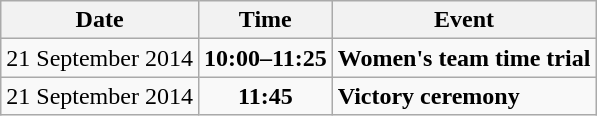<table class="wikitable">
<tr>
<th>Date</th>
<th>Time</th>
<th>Event</th>
</tr>
<tr>
<td>21 September 2014</td>
<td><strong>10:00–11:25</strong></td>
<td><strong>Women's team time trial</strong></td>
</tr>
<tr>
<td>21 September 2014</td>
<td align=center><strong>11:45</strong></td>
<td><strong>Victory ceremony</strong></td>
</tr>
</table>
